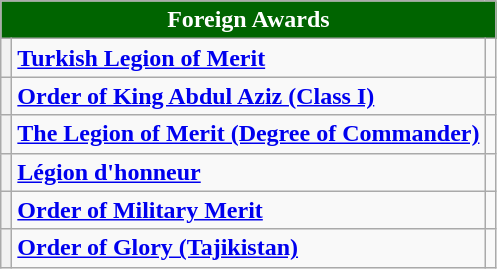<table class="wikitable">
<tr>
<th colspan="3" style="background:#006400; color:#FFFFFF; text-align:center"><strong>Foreign Awards</strong></th>
</tr>
<tr>
<th><strong></strong></th>
<td><a href='#'><strong>Turkish Legion of Merit</strong></a></td>
<td></td>
</tr>
<tr>
<th></th>
<td><strong><a href='#'>Order of King Abdul Aziz (Class I)</a></strong></td>
<td></td>
</tr>
<tr>
<th><strong></strong></th>
<td><a href='#'><strong>The Legion of Merit (Degree of Commander)</strong></a></td>
<td></td>
</tr>
<tr>
<th><strong></strong></th>
<td><strong><a href='#'>Légion d'honneur</a></strong></td>
<td></td>
</tr>
<tr>
<th><strong></strong></th>
<td><a href='#'><strong>Order of Military Merit</strong></a></td>
<td></td>
</tr>
<tr>
<th></th>
<td><strong><a href='#'>Order of Glory (Tajikistan)</a></strong></td>
<td></td>
</tr>
</table>
